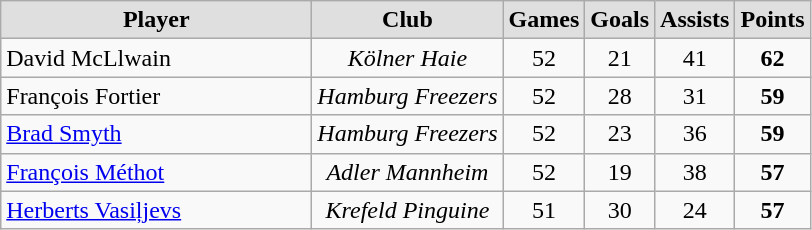<table class="wikitable">
<tr align="center">
<td width="200" bgcolor="#dfdfdf"><strong>Player</strong></td>
<td bgcolor="#dfdfdf"><strong>Club</strong></td>
<td bgcolor="#dfdfdf"><strong>Games</strong></td>
<td bgcolor="#dfdfdf"><strong>Goals</strong></td>
<td bgcolor="#dfdfdf"><strong>Assists</strong></td>
<td bgcolor="#dfdfdf"><strong>Points</strong></td>
</tr>
<tr align="center">
<td align="left"> David McLlwain</td>
<td><em>Kölner Haie</em></td>
<td>52</td>
<td>21</td>
<td>41</td>
<td><strong>62</strong></td>
</tr>
<tr align="center">
<td align="left"> François Fortier</td>
<td><em>Hamburg Freezers</em></td>
<td>52</td>
<td>28</td>
<td>31</td>
<td><strong>59</strong></td>
</tr>
<tr align="center">
<td align="left"> <a href='#'>Brad Smyth</a></td>
<td><em>Hamburg Freezers</em></td>
<td>52</td>
<td>23</td>
<td>36</td>
<td><strong>59</strong></td>
</tr>
<tr align="center">
<td align="left"> <a href='#'>François Méthot</a></td>
<td><em>Adler Mannheim</em></td>
<td>52</td>
<td>19</td>
<td>38</td>
<td><strong>57</strong></td>
</tr>
<tr align="center">
<td align="left"> <a href='#'>Herberts Vasiļjevs</a></td>
<td><em>Krefeld Pinguine</em></td>
<td>51</td>
<td>30</td>
<td>24</td>
<td><strong>57</strong></td>
</tr>
</table>
